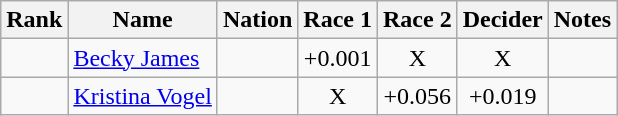<table class="wikitable sortable" style="text-align:center">
<tr>
<th>Rank</th>
<th>Name</th>
<th>Nation</th>
<th>Race 1</th>
<th>Race 2</th>
<th>Decider</th>
<th>Notes</th>
</tr>
<tr>
<td></td>
<td align=left><a href='#'>Becky James</a></td>
<td align=left></td>
<td>+0.001</td>
<td>X</td>
<td>X</td>
<td></td>
</tr>
<tr>
<td></td>
<td align=left><a href='#'>Kristina Vogel</a></td>
<td align=left></td>
<td>X</td>
<td>+0.056</td>
<td>+0.019</td>
<td></td>
</tr>
</table>
